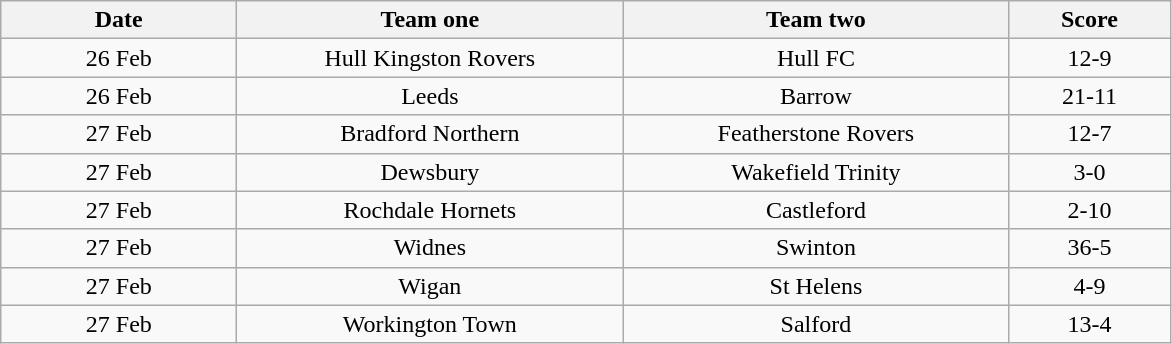<table class="wikitable" style="text-align: center">
<tr>
<th width=150>Date</th>
<th width=250>Team one</th>
<th width=250>Team two</th>
<th width=100>Score</th>
</tr>
<tr>
<td>26 Feb</td>
<td>Hull Kingston Rovers</td>
<td>Hull FC</td>
<td>12-9</td>
</tr>
<tr>
<td>26 Feb</td>
<td>Leeds</td>
<td>Barrow</td>
<td>21-11</td>
</tr>
<tr>
<td>27 Feb</td>
<td>Bradford Northern</td>
<td>Featherstone Rovers</td>
<td>12-7</td>
</tr>
<tr>
<td>27 Feb</td>
<td>Dewsbury</td>
<td>Wakefield Trinity</td>
<td>3-0</td>
</tr>
<tr>
<td>27 Feb</td>
<td>Rochdale Hornets</td>
<td>Castleford</td>
<td>2-10</td>
</tr>
<tr>
<td>27 Feb</td>
<td>Widnes</td>
<td>Swinton</td>
<td>36-5</td>
</tr>
<tr>
<td>27 Feb</td>
<td>Wigan</td>
<td>St Helens</td>
<td>4-9</td>
</tr>
<tr>
<td>27 Feb</td>
<td>Workington Town</td>
<td>Salford</td>
<td>13-4</td>
</tr>
</table>
